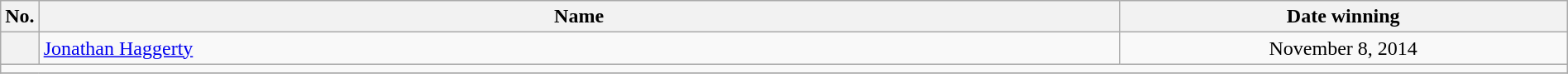<table class="wikitable" width=100%>
<tr>
<th style="width:1%;">No.</th>
<th style="width:70%;">Name</th>
<th style="width:29%;">Date winning</th>
</tr>
<tr align=center>
<th></th>
<td align=left> <a href='#'>Jonathan Haggerty</a></td>
<td>November 8, 2014</td>
</tr>
<tr>
<td colspan="6"></td>
</tr>
<tr>
</tr>
</table>
